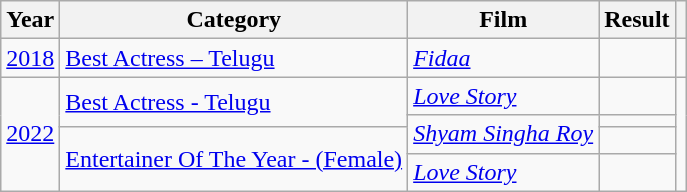<table class="wikitable sortable plainrowheaders">
<tr>
<th scope="col">Year</th>
<th scope="col">Category</th>
<th scope="col">Film</th>
<th scope="col">Result</th>
<th scope="col" class="unsortable"></th>
</tr>
<tr>
<td><a href='#'>2018</a></td>
<td><a href='#'>Best Actress – Telugu</a></td>
<td><em><a href='#'>Fidaa</a></em></td>
<td></td>
<td style="text-align:center;"></td>
</tr>
<tr>
<td rowspan="4"><a href='#'>2022</a></td>
<td rowspan="2"><a href='#'>Best Actress - Telugu</a></td>
<td><em><a href='#'>Love Story</a></em></td>
<td></td>
<td rowspan="4" style="text-align:center;"></td>
</tr>
<tr>
<td rowspan="2"><em><a href='#'>Shyam Singha Roy</a></em></td>
<td></td>
</tr>
<tr>
<td rowspan="2"><a href='#'>Entertainer Of The Year - (Female)</a></td>
<td></td>
</tr>
<tr>
<td><em><a href='#'>Love Story</a></em></td>
<td></td>
</tr>
</table>
